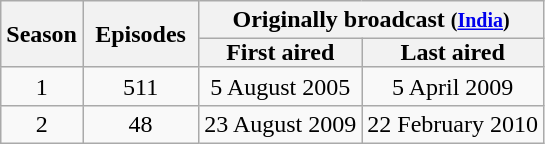<table class="wikitable" style="text-align:center">
<tr>
<th rowspan="2">Season</th>
<th style="padding: 0 8px" rowspan="2">Episodes</th>
<th colspan="2">Originally broadcast <small>(<a href='#'>India</a>)</small></th>
</tr>
<tr>
<th style="padding: 0 8px">First aired</th>
<th style="padding: 0 8px">Last aired</th>
</tr>
<tr>
<td>1</td>
<td>511</td>
<td>5 August 2005</td>
<td>5 April 2009</td>
</tr>
<tr>
<td>2</td>
<td>48</td>
<td>23 August 2009</td>
<td>22 February 2010</td>
</tr>
</table>
